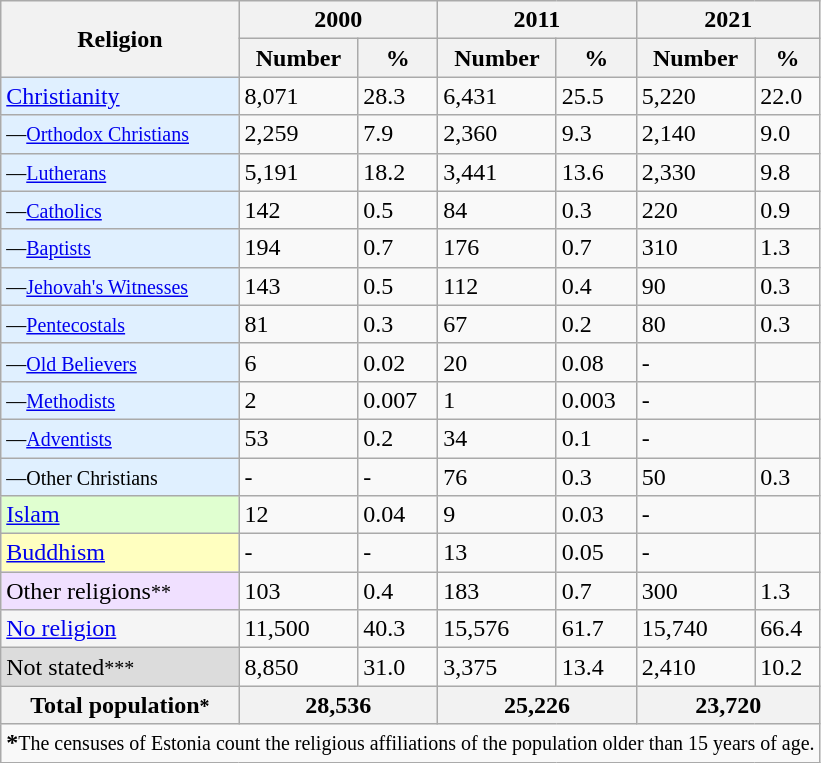<table class="wikitable">
<tr>
<th rowspan="2">Religion</th>
<th style="text-align:center;" colspan="2">2000</th>
<th style="text-align:center;" colspan="2">2011</th>
<th style="text-align:center;" colspan="2">2021</th>
</tr>
<tr>
<th>Number</th>
<th>%</th>
<th>Number</th>
<th>%</th>
<th>Number</th>
<th>%</th>
</tr>
<tr>
<td style="background:#E0F0FF;"><a href='#'>Christianity</a></td>
<td>8,071</td>
<td>28.3</td>
<td>6,431</td>
<td>25.5</td>
<td>5,220</td>
<td>22.0</td>
</tr>
<tr>
<td style="background:#E0F0FF;"><small>—<a href='#'>Orthodox Christians</a></small></td>
<td>2,259</td>
<td>7.9</td>
<td>2,360</td>
<td>9.3</td>
<td>2,140</td>
<td>9.0</td>
</tr>
<tr>
<td style="background:#E0F0FF;"><small>—<a href='#'>Lutherans</a></small></td>
<td>5,191</td>
<td>18.2</td>
<td>3,441</td>
<td>13.6</td>
<td>2,330</td>
<td>9.8</td>
</tr>
<tr>
<td style="background:#E0F0FF;"><small>—<a href='#'>Catholics</a></small></td>
<td>142</td>
<td>0.5</td>
<td>84</td>
<td>0.3</td>
<td>220</td>
<td>0.9</td>
</tr>
<tr>
<td style="background:#E0F0FF;"><small>—<a href='#'>Baptists</a></small></td>
<td>194</td>
<td>0.7</td>
<td>176</td>
<td>0.7</td>
<td>310</td>
<td>1.3</td>
</tr>
<tr>
<td style="background:#E0F0FF;"><small>—<a href='#'>Jehovah's Witnesses</a></small></td>
<td>143</td>
<td>0.5</td>
<td>112</td>
<td>0.4</td>
<td>90</td>
<td>0.3</td>
</tr>
<tr>
<td style="background:#E0F0FF;"><small>—<a href='#'>Pentecostals</a></small></td>
<td>81</td>
<td>0.3</td>
<td>67</td>
<td>0.2</td>
<td>80</td>
<td>0.3</td>
</tr>
<tr>
<td style="background:#E0F0FF;"><small>—<a href='#'>Old Believers</a></small></td>
<td>6</td>
<td>0.02</td>
<td>20</td>
<td>0.08</td>
<td>-</td>
<td></td>
</tr>
<tr>
<td style="background:#E0F0FF;"><small>—<a href='#'>Methodists</a></small></td>
<td>2</td>
<td>0.007</td>
<td>1</td>
<td>0.003</td>
<td>-</td>
<td></td>
</tr>
<tr>
<td style="background:#E0F0FF;"><small>—<a href='#'>Adventists</a></small></td>
<td>53</td>
<td>0.2</td>
<td>34</td>
<td>0.1</td>
<td>-</td>
<td></td>
</tr>
<tr>
<td style="background:#E0F0FF;"><small>—Other Christians</small></td>
<td>-</td>
<td>-</td>
<td>76</td>
<td>0.3</td>
<td>50</td>
<td>0.3</td>
</tr>
<tr>
<td style="background:#E0FFD0;"><a href='#'>Islam</a></td>
<td>12</td>
<td>0.04</td>
<td>9</td>
<td>0.03</td>
<td>-</td>
<td></td>
</tr>
<tr>
<td style="background:#FFFFC0;"><a href='#'>Buddhism</a></td>
<td>-</td>
<td>-</td>
<td>13</td>
<td>0.05</td>
<td>-</td>
<td></td>
</tr>
<tr>
<td style="background:#F0E0FF;">Other religions<small>**</small></td>
<td>103</td>
<td>0.4</td>
<td>183</td>
<td>0.7</td>
<td>300</td>
<td>1.3</td>
</tr>
<tr>
<td style="background:#F5F5F5;"><a href='#'>No religion</a></td>
<td>11,500</td>
<td>40.3</td>
<td>15,576</td>
<td>61.7</td>
<td>15,740</td>
<td>66.4</td>
</tr>
<tr>
<td style="background:#DCDCDC;">Not stated<small>***</small></td>
<td>8,850</td>
<td>31.0</td>
<td>3,375</td>
<td>13.4</td>
<td>2,410</td>
<td>10.2</td>
</tr>
<tr>
<th>Total population<small>*</small></th>
<th colspan="2">28,536</th>
<th colspan="2">25,226</th>
<th colspan="2">23,720</th>
</tr>
<tr>
<td colspan="7"><strong>*</strong><small>The censuses of Estonia count the religious affiliations of the population older than 15 years of age.</small></td>
</tr>
</table>
